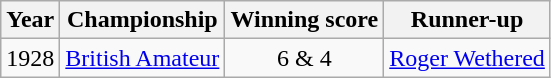<table class="wikitable">
<tr>
<th>Year</th>
<th>Championship</th>
<th>Winning score</th>
<th>Runner-up</th>
</tr>
<tr>
<td>1928</td>
<td><a href='#'>British Amateur</a></td>
<td align=center>6 & 4</td>
<td> <a href='#'>Roger Wethered</a></td>
</tr>
</table>
